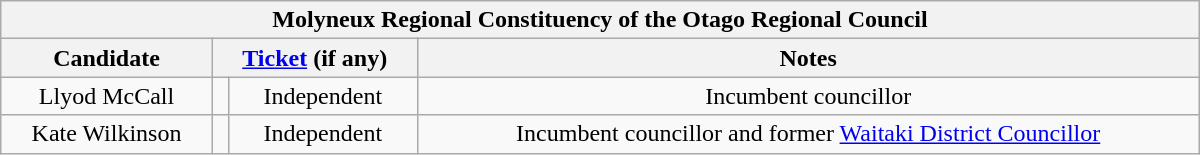<table class="wikitable" style="text-align: center; width:50em">
<tr>
<th colspan="4">Molyneux Regional Constituency of the Otago Regional Council</th>
</tr>
<tr>
<th>Candidate</th>
<th colspan="2"><a href='#'>Ticket</a> (if any)</th>
<th>Notes</th>
</tr>
<tr>
<td>Llyod McCall</td>
<td></td>
<td>Independent</td>
<td>Incumbent councillor</td>
</tr>
<tr>
<td>Kate Wilkinson</td>
<td></td>
<td>Independent</td>
<td>Incumbent councillor and former <a href='#'>Waitaki District Councillor</a></td>
</tr>
</table>
